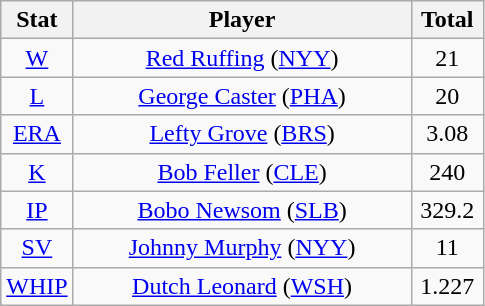<table class="wikitable" style="text-align:center;">
<tr>
<th style="width:15%;">Stat</th>
<th>Player</th>
<th style="width:15%;">Total</th>
</tr>
<tr>
<td><a href='#'>W</a></td>
<td><a href='#'>Red Ruffing</a> (<a href='#'>NYY</a>)</td>
<td>21</td>
</tr>
<tr>
<td><a href='#'>L</a></td>
<td><a href='#'>George Caster</a> (<a href='#'>PHA</a>)</td>
<td>20</td>
</tr>
<tr>
<td><a href='#'>ERA</a></td>
<td><a href='#'>Lefty Grove</a> (<a href='#'>BRS</a>)</td>
<td>3.08</td>
</tr>
<tr>
<td><a href='#'>K</a></td>
<td><a href='#'>Bob Feller</a> (<a href='#'>CLE</a>)</td>
<td>240</td>
</tr>
<tr>
<td><a href='#'>IP</a></td>
<td><a href='#'>Bobo Newsom</a> (<a href='#'>SLB</a>)</td>
<td>329.2</td>
</tr>
<tr>
<td><a href='#'>SV</a></td>
<td><a href='#'>Johnny Murphy</a> (<a href='#'>NYY</a>)</td>
<td>11</td>
</tr>
<tr>
<td><a href='#'>WHIP</a></td>
<td><a href='#'>Dutch Leonard</a> (<a href='#'>WSH</a>)</td>
<td>1.227</td>
</tr>
</table>
